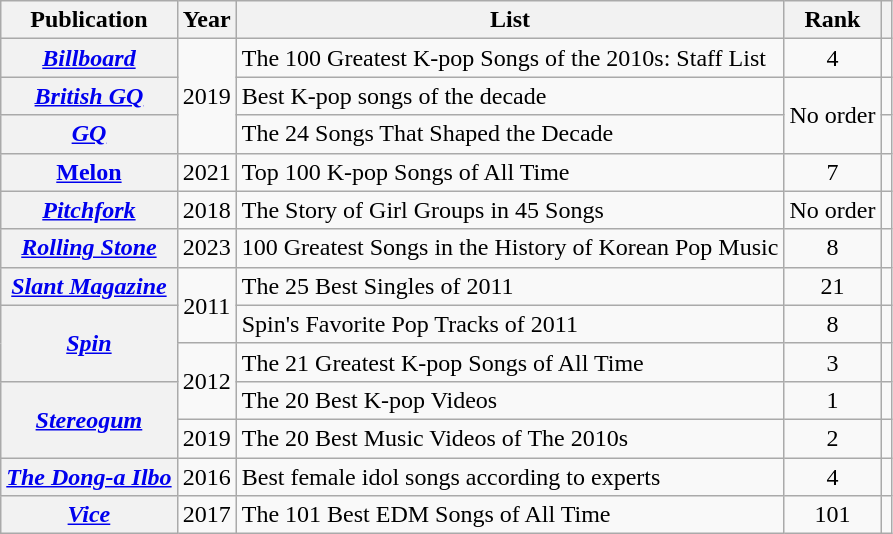<table class="sortable wikitable plainrowheaders">
<tr>
<th>Publication</th>
<th>Year</th>
<th>List</th>
<th>Rank</th>
<th class="unsortable"></th>
</tr>
<tr>
<th scope="row"><em><a href='#'>Billboard</a></em></th>
<td align="center" rowspan="3">2019</td>
<td>The 100 Greatest K-pop Songs of the 2010s: Staff List</td>
<td align="center">4</td>
<td align="center"></td>
</tr>
<tr>
<th scope="row"><em><a href='#'>British GQ</a></em></th>
<td>Best K-pop songs of the decade</td>
<td rowspan="2" align="center">No order</td>
<td align="center"></td>
</tr>
<tr>
<th scope="row"><em><a href='#'>GQ</a></em></th>
<td>The 24 Songs That Shaped the Decade</td>
<td align="center"></td>
</tr>
<tr>
<th scope="row"><a href='#'>Melon</a></th>
<td align="center">2021</td>
<td>Top 100 K-pop Songs of All Time</td>
<td align="center">7</td>
<td align="center"></td>
</tr>
<tr>
<th scope="row"><em><a href='#'>Pitchfork</a></em></th>
<td align="center">2018</td>
<td>The Story of Girl Groups in 45 Songs</td>
<td align="center">No order</td>
<td align="center"></td>
</tr>
<tr>
<th scope="row"><em><a href='#'>Rolling Stone</a></em></th>
<td align="center">2023</td>
<td>100 Greatest Songs in the History of Korean Pop Music</td>
<td align="center">8</td>
<td align="center"></td>
</tr>
<tr>
<th scope="row"><em><a href='#'>Slant Magazine</a></em></th>
<td align="center" rowspan="2">2011</td>
<td>The 25 Best Singles of 2011</td>
<td align="center">21</td>
<td align="center"></td>
</tr>
<tr>
<th scope="row" rowspan="2"><a href='#'><em>Spin</em></a></th>
<td>Spin's Favorite Pop Tracks of 2011</td>
<td align="center">8</td>
<td align="center"></td>
</tr>
<tr>
<td align="center" rowspan="2">2012</td>
<td>The 21 Greatest K-pop Songs of All Time</td>
<td align="center">3</td>
<td align="center"></td>
</tr>
<tr>
<th scope="row" rowspan="2"><em><a href='#'>Stereogum</a></em></th>
<td>The 20 Best K-pop Videos</td>
<td align="center">1</td>
<td align="center"></td>
</tr>
<tr>
<td align="center">2019</td>
<td>The 20 Best Music Videos of The 2010s</td>
<td align="center">2</td>
<td align="center"></td>
</tr>
<tr>
<th scope="row"><em><a href='#'>The Dong-a Ilbo</a></em></th>
<td align="center">2016</td>
<td>Best female idol songs according to experts</td>
<td align="center">4</td>
<td align="center"></td>
</tr>
<tr>
<th scope="row"><em><a href='#'>Vice</a></em></th>
<td align="center">2017</td>
<td>The 101 Best EDM Songs of All Time</td>
<td align="center">101</td>
<td align="center"></td>
</tr>
</table>
